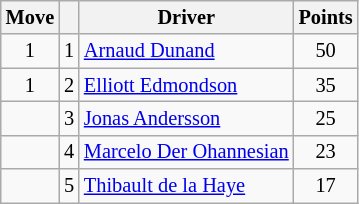<table class="wikitable" style="font-size:85%;">
<tr>
<th>Move</th>
<th></th>
<th>Driver</th>
<th>Points</th>
</tr>
<tr>
<td align="center"> 1</td>
<td align="center">1</td>
<td><a href='#'>Arnaud Dunand</a></td>
<td align="center">50</td>
</tr>
<tr>
<td align="center"> 1</td>
<td align="center">2</td>
<td><a href='#'>Elliott Edmondson</a></td>
<td align="center">35</td>
</tr>
<tr>
<td align="center"></td>
<td align="center">3</td>
<td><a href='#'>Jonas Andersson</a></td>
<td align="center">25</td>
</tr>
<tr>
<td align="center"></td>
<td align="center">4</td>
<td><a href='#'>Marcelo Der Ohannesian</a></td>
<td align="center">23</td>
</tr>
<tr>
<td align="center"></td>
<td align="center">5</td>
<td><a href='#'>Thibault de la Haye</a></td>
<td align="center">17</td>
</tr>
</table>
